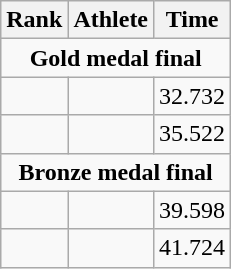<table class="wikitable sortable" style="text-align:center">
<tr>
<th>Rank</th>
<th>Athlete</th>
<th>Time</th>
</tr>
<tr>
<td colspan=7><strong>Gold medal final</strong></td>
</tr>
<tr>
<td></td>
<td align="left"></td>
<td>32.732</td>
</tr>
<tr>
<td></td>
<td align="left"></td>
<td>35.522</td>
</tr>
<tr>
<td colspan=7><strong>Bronze medal final</strong></td>
</tr>
<tr>
<td></td>
<td align="left"></td>
<td>39.598</td>
</tr>
<tr>
<td></td>
<td align="left"></td>
<td>41.724</td>
</tr>
</table>
